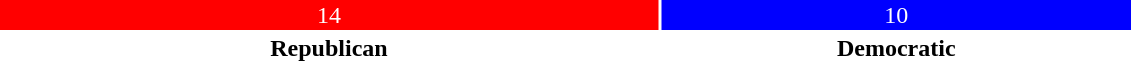<table style="width:60%; text-align:center;">
<tr style="color:white;">
<td style="background:red; width:58.3%;">14</td>
<td style="background:blue; width:41.7%;">10</td>
</tr>
<tr>
<td><span><strong>Republican</strong></span></td>
<td><span><strong>Democratic</strong></span></td>
</tr>
</table>
